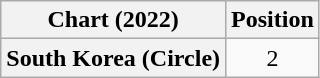<table class="wikitable plainrowheaders" style="text-align:center">
<tr>
<th scope="col">Chart (2022)</th>
<th scope="col">Position</th>
</tr>
<tr>
<th scope="row">South Korea (Circle)</th>
<td>2</td>
</tr>
</table>
